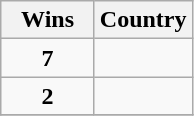<table class="wikitable" rowspan="2" style="text-align:center;" background: #f6e39c;>
<tr>
<th scope="col" style="width:55px;">Wins</th>
<th scope="col" style="text-align:center;">Country</th>
</tr>
<tr>
<td><strong>7</strong></td>
<td></td>
</tr>
<tr>
<td><strong>2</strong></td>
<td></td>
</tr>
<tr>
</tr>
</table>
